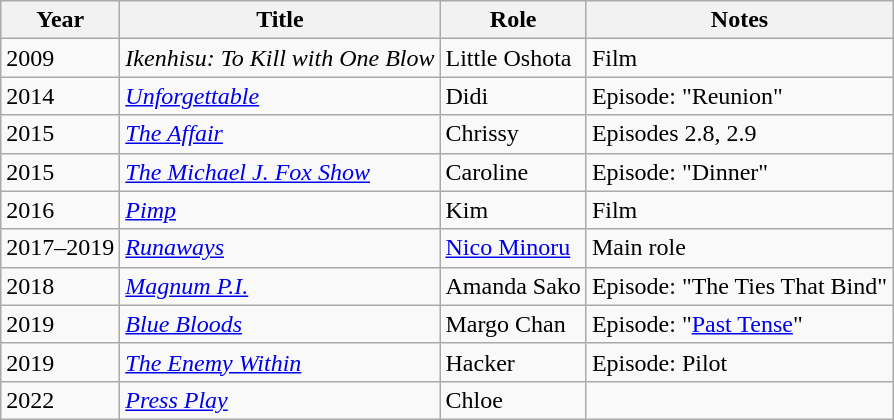<table class="wikitable sortable">
<tr>
<th>Year</th>
<th>Title</th>
<th>Role</th>
<th class="unsortable">Notes</th>
</tr>
<tr>
<td>2009</td>
<td><em>Ikenhisu: To Kill with One Blow</em></td>
<td>Little Oshota</td>
<td>Film</td>
</tr>
<tr>
<td>2014</td>
<td><em><a href='#'>Unforgettable</a></em></td>
<td>Didi</td>
<td>Episode: "Reunion"</td>
</tr>
<tr>
<td>2015</td>
<td data-sort-value="Affair, The"><em><a href='#'>The Affair</a></em></td>
<td>Chrissy</td>
<td>Episodes 2.8, 2.9</td>
</tr>
<tr>
<td>2015</td>
<td data-sort-value="Michael J. Fox Show, The"><em><a href='#'>The Michael J. Fox Show</a></em></td>
<td>Caroline</td>
<td>Episode: "Dinner"</td>
</tr>
<tr>
<td>2016</td>
<td><em><a href='#'>Pimp</a></em></td>
<td>Kim</td>
<td>Film</td>
</tr>
<tr>
<td>2017–2019</td>
<td><em><a href='#'>Runaways</a></em></td>
<td><a href='#'>Nico Minoru</a></td>
<td>Main role</td>
</tr>
<tr>
<td>2018</td>
<td><em><a href='#'>Magnum P.I.</a></em></td>
<td>Amanda Sako</td>
<td>Episode: "The Ties That Bind"</td>
</tr>
<tr>
<td>2019</td>
<td><em><a href='#'>Blue Bloods</a></em></td>
<td>Margo Chan</td>
<td>Episode: "<a href='#'>Past Tense</a>"</td>
</tr>
<tr>
<td>2019</td>
<td data-sort-value="Enemy Within, The"><em><a href='#'>The Enemy Within</a></em></td>
<td>Hacker</td>
<td>Episode: Pilot</td>
</tr>
<tr>
<td>2022</td>
<td><em><a href='#'>Press Play</a></em></td>
<td>Chloe</td>
<td></td>
</tr>
</table>
